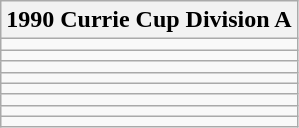<table class="wikitable">
<tr>
<th>1990 Currie Cup Division A</th>
</tr>
<tr>
<td></td>
</tr>
<tr>
<td></td>
</tr>
<tr>
<td></td>
</tr>
<tr>
<td></td>
</tr>
<tr>
<td></td>
</tr>
<tr>
<td></td>
</tr>
<tr>
<td></td>
</tr>
<tr>
<td></td>
</tr>
</table>
